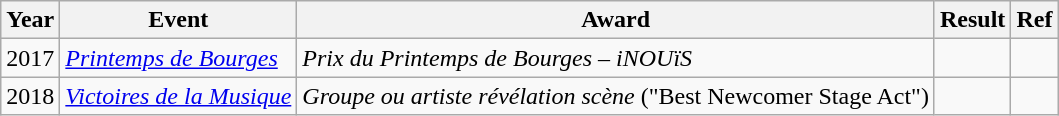<table class="wikitable sortable">
<tr>
<th>Year</th>
<th>Event</th>
<th>Award</th>
<th>Result</th>
<th>Ref</th>
</tr>
<tr>
<td>2017</td>
<td><em><a href='#'>Printemps de Bourges</a></em></td>
<td><em>Prix du Printemps de Bourges – iNOUïS</em></td>
<td></td>
<td></td>
</tr>
<tr>
<td>2018</td>
<td><em><a href='#'>Victoires de la Musique</a></em></td>
<td><em>Groupe ou artiste révélation scène</em> ("Best Newcomer Stage Act")</td>
<td></td>
<td></td>
</tr>
</table>
